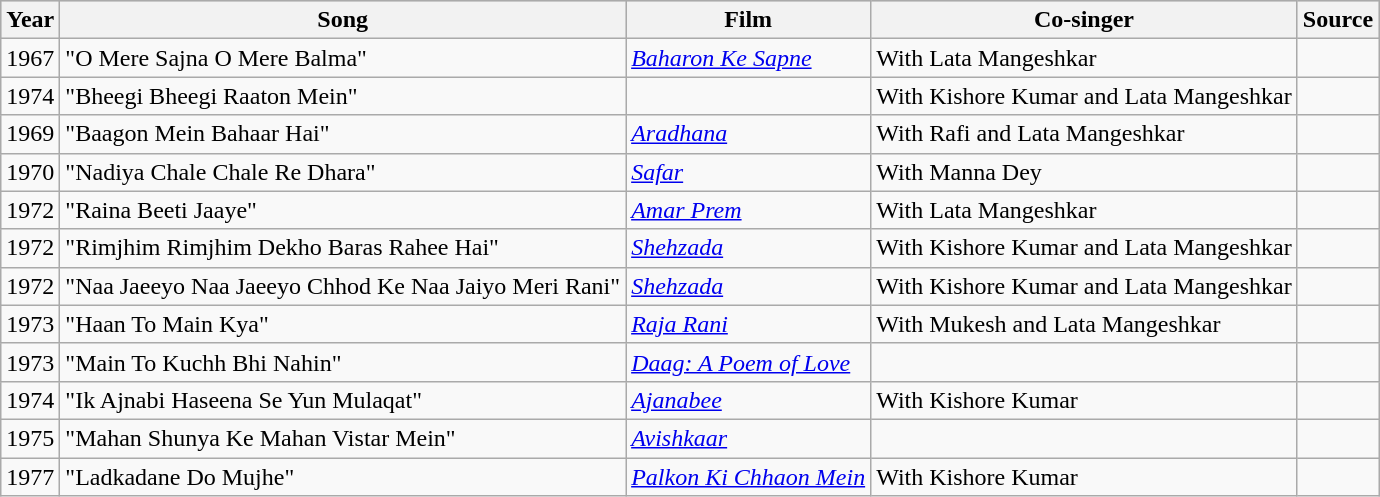<table class="wikitable">
<tr style="background:#CCC; text-align:center;">
<th>Year</th>
<th>Song</th>
<th>Film</th>
<th>Co-singer</th>
<th>Source</th>
</tr>
<tr>
<td>1967</td>
<td>"O Mere Sajna O Mere Balma"</td>
<td><em><a href='#'>Baharon Ke Sapne</a></em></td>
<td>With Lata Mangeshkar</td>
<td></td>
</tr>
<tr>
<td>1974</td>
<td>"Bheegi Bheegi Raaton Mein"</td>
<td></td>
<td>With Kishore Kumar and Lata Mangeshkar</td>
<td></td>
</tr>
<tr>
<td>1969</td>
<td>"Baagon Mein Bahaar Hai"</td>
<td><em><a href='#'>Aradhana</a></em></td>
<td>With Rafi and Lata Mangeshkar</td>
<td></td>
</tr>
<tr>
<td>1970</td>
<td>"Nadiya Chale Chale Re Dhara"</td>
<td><em><a href='#'>Safar</a></em></td>
<td>With Manna Dey</td>
<td></td>
</tr>
<tr>
<td>1972</td>
<td>"Raina Beeti Jaaye"</td>
<td><em><a href='#'>Amar Prem</a></em></td>
<td>With Lata Mangeshkar</td>
<td></td>
</tr>
<tr>
<td>1972</td>
<td>"Rimjhim Rimjhim Dekho Baras Rahee Hai"</td>
<td><em><a href='#'>Shehzada</a></em></td>
<td>With Kishore Kumar and Lata Mangeshkar</td>
<td></td>
</tr>
<tr>
<td>1972</td>
<td>"Naa Jaeeyo Naa Jaeeyo Chhod Ke Naa Jaiyo Meri Rani"</td>
<td><em><a href='#'>Shehzada</a></em></td>
<td>With Kishore Kumar and Lata Mangeshkar</td>
<td></td>
</tr>
<tr>
<td>1973</td>
<td>"Haan To Main Kya"</td>
<td><em><a href='#'>Raja Rani</a></em></td>
<td>With Mukesh and Lata Mangeshkar</td>
<td></td>
</tr>
<tr>
<td>1973</td>
<td>"Main To Kuchh Bhi Nahin"</td>
<td><em><a href='#'>Daag: A Poem of Love</a></em></td>
<td></td>
<td></td>
</tr>
<tr>
<td>1974</td>
<td>"Ik Ajnabi Haseena Se Yun Mulaqat"</td>
<td><em><a href='#'>Ajanabee</a></em></td>
<td>With Kishore Kumar</td>
<td></td>
</tr>
<tr>
<td>1975</td>
<td>"Mahan Shunya Ke Mahan Vistar Mein"</td>
<td><em><a href='#'>Avishkaar</a></em></td>
<td></td>
<td></td>
</tr>
<tr>
<td>1977</td>
<td>"Ladkadane Do Mujhe"</td>
<td><em><a href='#'>Palkon Ki Chhaon Mein</a></em></td>
<td>With Kishore Kumar</td>
<td></td>
</tr>
</table>
